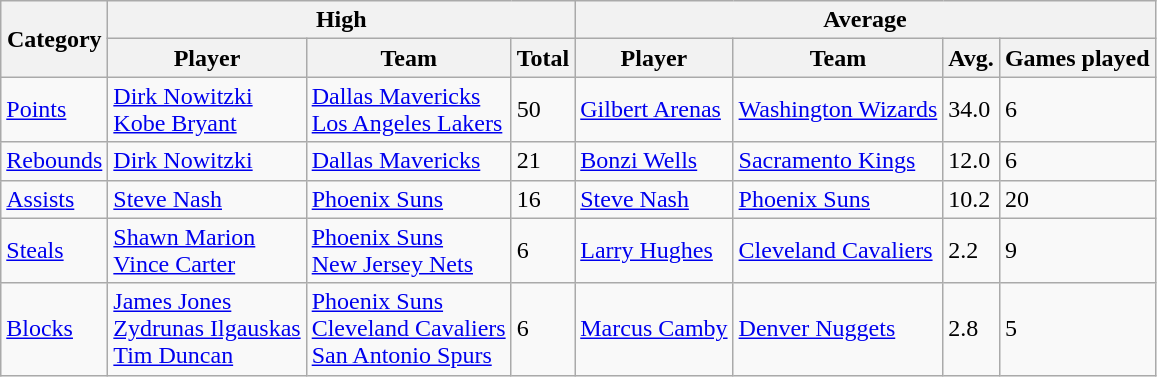<table class=wikitable style="text-align:left;">
<tr>
<th rowspan=2>Category</th>
<th colspan=3>High</th>
<th colspan=4>Average</th>
</tr>
<tr>
<th>Player</th>
<th>Team</th>
<th>Total</th>
<th>Player</th>
<th>Team</th>
<th>Avg.</th>
<th>Games played</th>
</tr>
<tr>
<td><a href='#'>Points</a></td>
<td><a href='#'>Dirk Nowitzki</a><br><a href='#'>Kobe Bryant</a></td>
<td><a href='#'>Dallas Mavericks</a><br><a href='#'>Los Angeles Lakers</a></td>
<td>50</td>
<td><a href='#'>Gilbert Arenas</a></td>
<td><a href='#'>Washington Wizards</a></td>
<td>34.0</td>
<td>6</td>
</tr>
<tr>
<td><a href='#'>Rebounds</a></td>
<td><a href='#'>Dirk Nowitzki</a></td>
<td><a href='#'>Dallas Mavericks</a></td>
<td>21</td>
<td><a href='#'>Bonzi Wells</a></td>
<td><a href='#'>Sacramento Kings</a></td>
<td>12.0</td>
<td>6</td>
</tr>
<tr>
<td><a href='#'>Assists</a></td>
<td><a href='#'>Steve Nash</a></td>
<td><a href='#'>Phoenix Suns</a></td>
<td>16</td>
<td><a href='#'>Steve Nash</a></td>
<td><a href='#'>Phoenix Suns</a></td>
<td>10.2</td>
<td>20</td>
</tr>
<tr>
<td><a href='#'>Steals</a></td>
<td><a href='#'>Shawn Marion</a><br><a href='#'>Vince Carter</a></td>
<td><a href='#'>Phoenix Suns</a><br><a href='#'>New Jersey Nets</a></td>
<td>6</td>
<td><a href='#'>Larry Hughes</a></td>
<td><a href='#'>Cleveland Cavaliers</a></td>
<td>2.2</td>
<td>9</td>
</tr>
<tr>
<td><a href='#'>Blocks</a></td>
<td><a href='#'>James Jones</a><br><a href='#'>Zydrunas Ilgauskas</a><br><a href='#'>Tim Duncan</a></td>
<td><a href='#'>Phoenix Suns</a><br><a href='#'>Cleveland Cavaliers</a><br><a href='#'>San Antonio Spurs</a></td>
<td>6</td>
<td><a href='#'>Marcus Camby</a></td>
<td><a href='#'>Denver Nuggets</a></td>
<td>2.8</td>
<td>5</td>
</tr>
</table>
